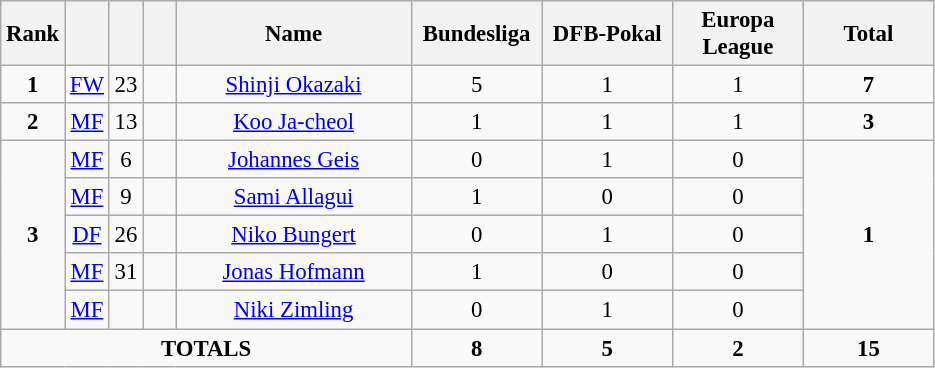<table class="wikitable sortable" style="font-size: 95%; text-align: center;">
<tr>
<th width=15>Rank</th>
<th width=15></th>
<th width=15></th>
<th width=15></th>
<th width=150>Name</th>
<th width=80>Bundesliga</th>
<th width=80>DFB-Pokal</th>
<th width=80>Europa League</th>
<th width=80><strong>Total</strong></th>
</tr>
<tr>
<td><strong>1</strong></td>
<td><a href='#'>FW</a></td>
<td>23</td>
<td></td>
<td><a href='#'>Shinji Okazaki</a></td>
<td>5</td>
<td>1</td>
<td>1</td>
<td><strong>7</strong></td>
</tr>
<tr>
<td><strong>2</strong></td>
<td><a href='#'>MF</a></td>
<td>13</td>
<td></td>
<td><a href='#'>Koo Ja-cheol</a></td>
<td>1</td>
<td>1</td>
<td>1</td>
<td><strong>3</strong></td>
</tr>
<tr>
<td rowspan=5><strong>3</strong></td>
<td><a href='#'>MF</a></td>
<td>6</td>
<td></td>
<td><a href='#'>Johannes Geis</a></td>
<td>0</td>
<td>1</td>
<td>0</td>
<td rowspan=5><strong>1</strong></td>
</tr>
<tr>
<td><a href='#'>MF</a></td>
<td>9</td>
<td></td>
<td><a href='#'>Sami Allagui</a></td>
<td>1</td>
<td>0</td>
<td>0</td>
</tr>
<tr>
<td><a href='#'>DF</a></td>
<td>26</td>
<td></td>
<td><a href='#'>Niko Bungert</a></td>
<td>0</td>
<td>1</td>
<td>0</td>
</tr>
<tr>
<td><a href='#'>MF</a></td>
<td>31</td>
<td></td>
<td><a href='#'>Jonas Hofmann</a></td>
<td>1</td>
<td>0</td>
<td>0</td>
</tr>
<tr>
<td><a href='#'>MF</a></td>
<td></td>
<td></td>
<td><a href='#'>Niki Zimling</a></td>
<td>0</td>
<td>1</td>
<td>0</td>
</tr>
<tr>
<td colspan=5><strong>TOTALS</strong></td>
<td><strong>8</strong></td>
<td><strong>5</strong></td>
<td><strong>2</strong></td>
<td><strong>15</strong></td>
</tr>
</table>
